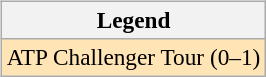<table>
<tr valign=top>
<td><br><table class=wikitable style=font-size:97%>
<tr>
<th>Legend</th>
</tr>
<tr bgcolor=moccasin>
<td>ATP Challenger Tour (0–1)</td>
</tr>
</table>
</td>
<td></td>
</tr>
</table>
